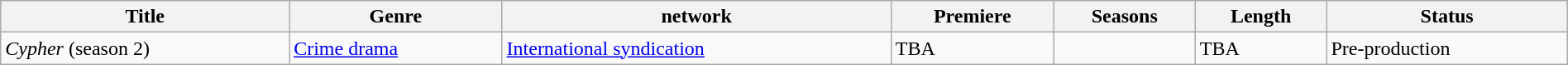<table class="wikitable sortable" style="width:100%;">
<tr>
<th>Title</th>
<th>Genre</th>
<th> network</th>
<th>Premiere</th>
<th>Seasons</th>
<th>Length</th>
<th>Status</th>
</tr>
<tr>
<td><em>Cypher</em> (season 2)</td>
<td><a href='#'>Crime drama</a></td>
<td><a href='#'>International syndication</a></td>
<td>TBA</td>
<td></td>
<td>TBA</td>
<td>Pre-production</td>
</tr>
</table>
